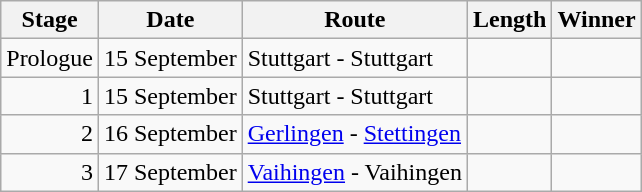<table class="wikitable sortable">
<tr>
<th>Stage</th>
<th>Date</th>
<th>Route</th>
<th>Length</th>
<th>Winner</th>
</tr>
<tr>
<td align="right">Prologue</td>
<td>15 September</td>
<td>Stuttgart - Stuttgart</td>
<td></td>
<td></td>
</tr>
<tr>
<td align="right">1</td>
<td>15 September</td>
<td>Stuttgart - Stuttgart</td>
<td></td>
<td></td>
</tr>
<tr>
<td align="right">2</td>
<td>16 September</td>
<td><a href='#'>Gerlingen</a> - <a href='#'>Stettingen</a></td>
<td></td>
<td></td>
</tr>
<tr>
<td align="right">3</td>
<td>17 September</td>
<td><a href='#'>Vaihingen</a> - Vaihingen</td>
<td></td>
<td></td>
</tr>
</table>
